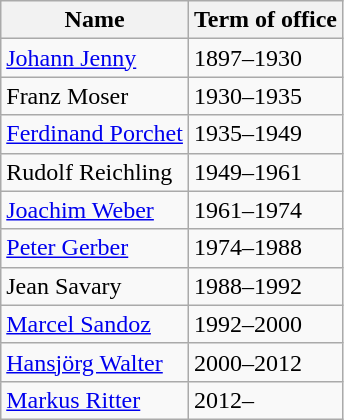<table class="wikitable">
<tr>
<th>Name</th>
<th>Term of office</th>
</tr>
<tr>
<td><a href='#'>Johann Jenny</a></td>
<td>1897–1930</td>
</tr>
<tr>
<td>Franz Moser</td>
<td>1930–1935</td>
</tr>
<tr>
<td><a href='#'>Ferdinand Porchet</a></td>
<td>1935–1949</td>
</tr>
<tr>
<td>Rudolf Reichling</td>
<td>1949–1961</td>
</tr>
<tr>
<td><a href='#'>Joachim Weber</a></td>
<td>1961–1974</td>
</tr>
<tr>
<td><a href='#'>Peter Gerber</a></td>
<td>1974–1988</td>
</tr>
<tr>
<td>Jean Savary</td>
<td>1988–1992</td>
</tr>
<tr>
<td><a href='#'>Marcel Sandoz</a></td>
<td>1992–2000</td>
</tr>
<tr>
<td><a href='#'>Hansjörg Walter</a></td>
<td>2000–2012</td>
</tr>
<tr>
<td><a href='#'>Markus Ritter</a></td>
<td>2012–</td>
</tr>
</table>
